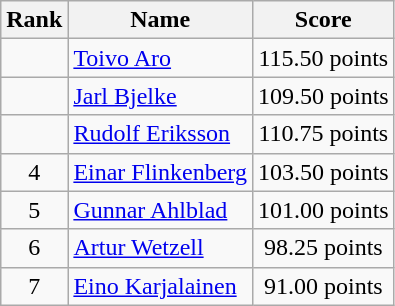<table class="wikitable" style="text-align:center">
<tr>
<th>Rank</th>
<th>Name</th>
<th>Score</th>
</tr>
<tr>
<td></td>
<td align=left><a href='#'>Toivo Aro</a></td>
<td>115.50 points</td>
</tr>
<tr>
<td></td>
<td align=left><a href='#'>Jarl Bjelke</a></td>
<td>109.50 points</td>
</tr>
<tr>
<td></td>
<td align=left><a href='#'>Rudolf Eriksson</a></td>
<td>110.75 points</td>
</tr>
<tr>
<td>4</td>
<td align=left><a href='#'>Einar Flinkenberg</a></td>
<td>103.50 points</td>
</tr>
<tr>
<td>5</td>
<td align=left><a href='#'>Gunnar Ahlblad</a></td>
<td>101.00 points</td>
</tr>
<tr>
<td>6</td>
<td align=left><a href='#'>Artur Wetzell</a></td>
<td>98.25 points</td>
</tr>
<tr>
<td>7</td>
<td align=left><a href='#'>Eino Karjalainen</a></td>
<td>91.00 points</td>
</tr>
</table>
